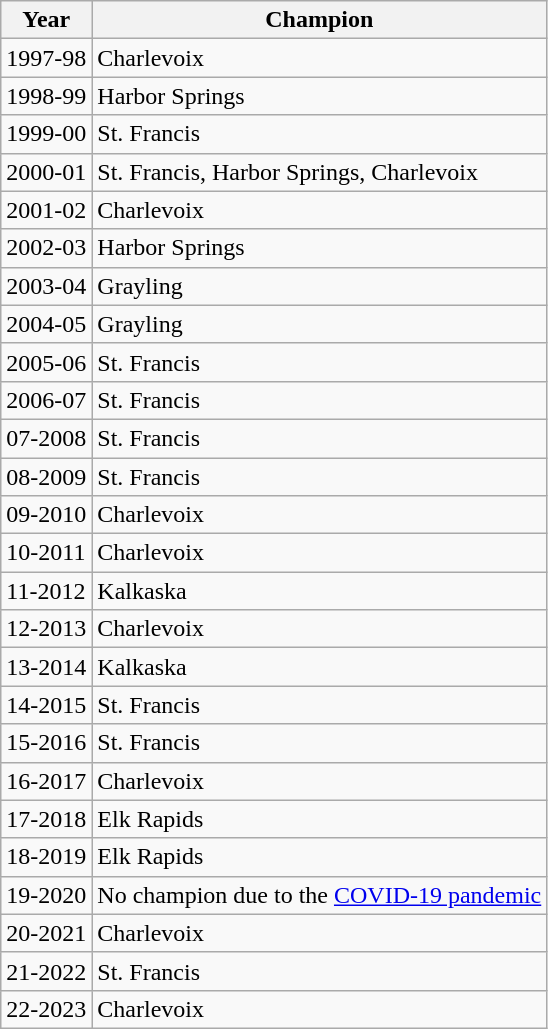<table class=wikitable>
<tr>
<th>Year</th>
<th>Champion</th>
</tr>
<tr>
<td>1997-98</td>
<td>Charlevoix</td>
</tr>
<tr>
<td>1998-99</td>
<td>Harbor Springs</td>
</tr>
<tr>
<td>1999-00</td>
<td>St. Francis</td>
</tr>
<tr>
<td>2000-01</td>
<td>St. Francis, Harbor Springs, Charlevoix</td>
</tr>
<tr>
<td>2001-02</td>
<td>Charlevoix</td>
</tr>
<tr>
<td>2002-03</td>
<td>Harbor Springs</td>
</tr>
<tr>
<td>2003-04</td>
<td>Grayling</td>
</tr>
<tr>
<td>2004-05</td>
<td>Grayling</td>
</tr>
<tr>
<td>2005-06</td>
<td>St. Francis</td>
</tr>
<tr>
<td>2006-07</td>
<td>St. Francis</td>
</tr>
<tr>
<td>07-2008</td>
<td>St. Francis</td>
</tr>
<tr>
<td>08-2009</td>
<td>St. Francis</td>
</tr>
<tr>
<td>09-2010</td>
<td>Charlevoix</td>
</tr>
<tr>
<td>10-2011</td>
<td>Charlevoix</td>
</tr>
<tr>
<td>11-2012</td>
<td>Kalkaska</td>
</tr>
<tr>
<td>12-2013</td>
<td>Charlevoix</td>
</tr>
<tr>
<td>13-2014</td>
<td>Kalkaska</td>
</tr>
<tr>
<td>14-2015</td>
<td>St. Francis</td>
</tr>
<tr>
<td>15-2016</td>
<td>St. Francis</td>
</tr>
<tr>
<td>16-2017</td>
<td>Charlevoix</td>
</tr>
<tr>
<td>17-2018</td>
<td>Elk Rapids</td>
</tr>
<tr>
<td>18-2019</td>
<td>Elk Rapids</td>
</tr>
<tr>
<td>19-2020</td>
<td>No champion due to the <a href='#'>COVID-19 pandemic</a></td>
</tr>
<tr>
<td>20-2021</td>
<td>Charlevoix</td>
</tr>
<tr>
<td>21-2022</td>
<td>St. Francis</td>
</tr>
<tr>
<td>22-2023</td>
<td>Charlevoix</td>
</tr>
</table>
